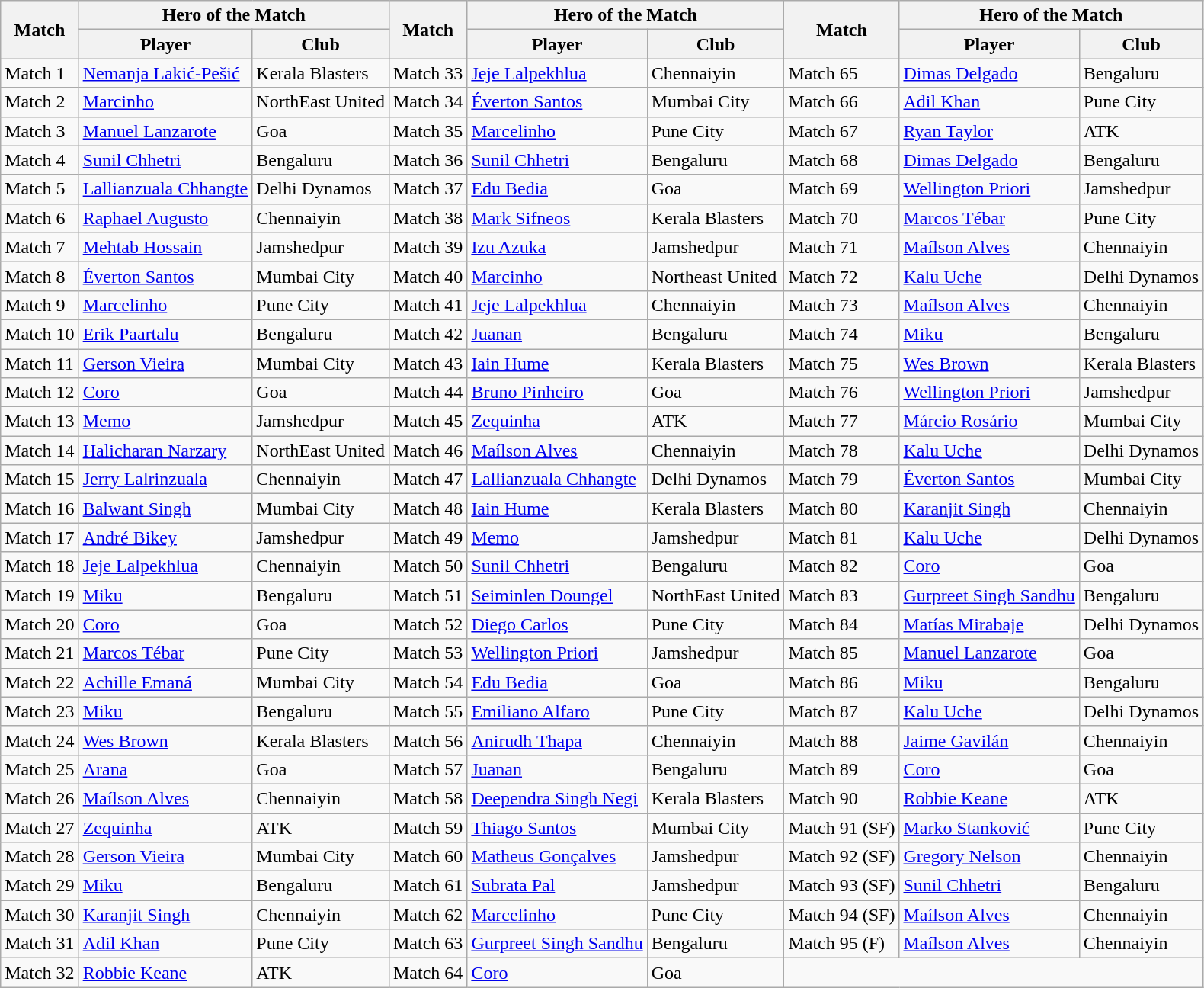<table class="wikitable">
<tr>
<th rowspan="2">Match</th>
<th colspan="2">Hero of the Match</th>
<th rowspan="2">Match</th>
<th colspan="2">Hero of the Match</th>
<th rowspan="2">Match</th>
<th colspan="2">Hero of the Match</th>
</tr>
<tr>
<th>Player</th>
<th>Club</th>
<th>Player</th>
<th>Club</th>
<th>Player</th>
<th>Club</th>
</tr>
<tr>
<td>Match 1</td>
<td> <a href='#'>Nemanja Lakić-Pešić</a></td>
<td>Kerala Blasters</td>
<td>Match 33</td>
<td> <a href='#'>Jeje Lalpekhlua</a></td>
<td>Chennaiyin</td>
<td>Match 65</td>
<td> <a href='#'>Dimas Delgado</a></td>
<td>Bengaluru</td>
</tr>
<tr>
<td>Match 2</td>
<td> <a href='#'>Marcinho</a></td>
<td>NorthEast United</td>
<td>Match 34</td>
<td> <a href='#'>Éverton Santos</a></td>
<td>Mumbai City</td>
<td>Match 66</td>
<td> <a href='#'>Adil Khan</a></td>
<td>Pune City</td>
</tr>
<tr>
<td>Match 3</td>
<td> <a href='#'>Manuel Lanzarote</a></td>
<td>Goa</td>
<td>Match 35</td>
<td> <a href='#'>Marcelinho</a></td>
<td>Pune City</td>
<td>Match 67</td>
<td> <a href='#'>Ryan Taylor</a></td>
<td>ATK</td>
</tr>
<tr>
<td>Match 4</td>
<td> <a href='#'>Sunil Chhetri</a></td>
<td>Bengaluru</td>
<td>Match 36</td>
<td> <a href='#'>Sunil Chhetri</a></td>
<td>Bengaluru</td>
<td>Match 68</td>
<td> <a href='#'>Dimas Delgado</a></td>
<td>Bengaluru</td>
</tr>
<tr>
<td>Match 5</td>
<td> <a href='#'>Lallianzuala Chhangte</a></td>
<td>Delhi Dynamos</td>
<td>Match 37</td>
<td> <a href='#'>Edu Bedia</a></td>
<td>Goa</td>
<td>Match 69</td>
<td> <a href='#'>Wellington Priori</a></td>
<td>Jamshedpur</td>
</tr>
<tr>
<td>Match 6</td>
<td> <a href='#'>Raphael Augusto</a></td>
<td>Chennaiyin</td>
<td>Match 38</td>
<td> <a href='#'>Mark Sifneos</a></td>
<td>Kerala Blasters</td>
<td>Match 70</td>
<td> <a href='#'>Marcos Tébar</a></td>
<td>Pune City</td>
</tr>
<tr>
<td>Match 7</td>
<td> <a href='#'>Mehtab Hossain</a></td>
<td>Jamshedpur</td>
<td>Match 39</td>
<td> <a href='#'>Izu Azuka</a></td>
<td>Jamshedpur</td>
<td>Match 71</td>
<td> <a href='#'>Maílson Alves</a></td>
<td>Chennaiyin</td>
</tr>
<tr>
<td>Match 8</td>
<td> <a href='#'>Éverton Santos</a></td>
<td>Mumbai City</td>
<td>Match 40</td>
<td> <a href='#'>Marcinho</a></td>
<td>Northeast United</td>
<td>Match 72</td>
<td> <a href='#'>Kalu Uche</a></td>
<td>Delhi Dynamos</td>
</tr>
<tr>
<td>Match 9</td>
<td> <a href='#'>Marcelinho</a></td>
<td>Pune City</td>
<td>Match 41</td>
<td> <a href='#'>Jeje Lalpekhlua</a></td>
<td>Chennaiyin</td>
<td>Match 73</td>
<td> <a href='#'>Maílson Alves</a></td>
<td>Chennaiyin</td>
</tr>
<tr>
<td>Match 10</td>
<td> <a href='#'>Erik Paartalu</a></td>
<td>Bengaluru</td>
<td>Match 42</td>
<td> <a href='#'>Juanan</a></td>
<td>Bengaluru</td>
<td>Match 74</td>
<td> <a href='#'>Miku</a></td>
<td>Bengaluru</td>
</tr>
<tr>
<td>Match 11</td>
<td> <a href='#'>Gerson Vieira</a></td>
<td>Mumbai City</td>
<td>Match 43</td>
<td> <a href='#'>Iain Hume</a></td>
<td>Kerala Blasters</td>
<td>Match 75</td>
<td> <a href='#'>Wes Brown</a></td>
<td>Kerala Blasters</td>
</tr>
<tr>
<td>Match 12</td>
<td> <a href='#'>Coro</a></td>
<td>Goa</td>
<td>Match 44</td>
<td> <a href='#'>Bruno Pinheiro</a></td>
<td>Goa</td>
<td>Match 76</td>
<td> <a href='#'>Wellington Priori</a></td>
<td>Jamshedpur</td>
</tr>
<tr>
<td>Match 13</td>
<td> <a href='#'>Memo</a></td>
<td>Jamshedpur</td>
<td>Match 45</td>
<td> <a href='#'>Zequinha</a></td>
<td>ATK</td>
<td>Match 77</td>
<td> <a href='#'>Márcio Rosário</a></td>
<td>Mumbai City</td>
</tr>
<tr>
<td>Match 14</td>
<td> <a href='#'>Halicharan Narzary</a></td>
<td>NorthEast United</td>
<td>Match 46</td>
<td> <a href='#'>Maílson Alves</a></td>
<td>Chennaiyin</td>
<td>Match 78</td>
<td> <a href='#'>Kalu Uche</a></td>
<td>Delhi Dynamos</td>
</tr>
<tr>
<td>Match 15</td>
<td> <a href='#'>Jerry Lalrinzuala</a></td>
<td>Chennaiyin</td>
<td>Match 47</td>
<td> <a href='#'>Lallianzuala Chhangte</a></td>
<td>Delhi Dynamos</td>
<td>Match 79</td>
<td> <a href='#'>Éverton Santos</a></td>
<td>Mumbai City</td>
</tr>
<tr>
<td>Match 16</td>
<td> <a href='#'>Balwant Singh</a></td>
<td>Mumbai City</td>
<td>Match 48</td>
<td> <a href='#'>Iain Hume</a></td>
<td>Kerala Blasters</td>
<td>Match 80</td>
<td> <a href='#'>Karanjit Singh</a></td>
<td>Chennaiyin</td>
</tr>
<tr>
<td>Match 17</td>
<td> <a href='#'>André Bikey</a></td>
<td>Jamshedpur</td>
<td>Match 49</td>
<td> <a href='#'>Memo</a></td>
<td>Jamshedpur</td>
<td>Match 81</td>
<td> <a href='#'>Kalu Uche</a></td>
<td>Delhi Dynamos</td>
</tr>
<tr>
<td>Match 18</td>
<td> <a href='#'>Jeje Lalpekhlua</a></td>
<td>Chennaiyin</td>
<td>Match 50</td>
<td> <a href='#'>Sunil Chhetri</a></td>
<td>Bengaluru</td>
<td>Match 82</td>
<td> <a href='#'>Coro</a></td>
<td>Goa</td>
</tr>
<tr>
<td>Match 19</td>
<td> <a href='#'>Miku</a></td>
<td>Bengaluru</td>
<td>Match 51</td>
<td> <a href='#'>Seiminlen Doungel</a></td>
<td>NorthEast United</td>
<td>Match 83</td>
<td> <a href='#'>Gurpreet Singh Sandhu</a></td>
<td>Bengaluru</td>
</tr>
<tr>
<td>Match 20</td>
<td> <a href='#'>Coro</a></td>
<td>Goa</td>
<td>Match 52</td>
<td> <a href='#'>Diego Carlos</a></td>
<td>Pune City</td>
<td>Match 84</td>
<td> <a href='#'>Matías Mirabaje</a></td>
<td>Delhi Dynamos</td>
</tr>
<tr>
<td>Match 21</td>
<td> <a href='#'>Marcos Tébar</a></td>
<td>Pune City</td>
<td>Match 53</td>
<td> <a href='#'>Wellington Priori</a></td>
<td>Jamshedpur</td>
<td>Match 85</td>
<td> <a href='#'>Manuel Lanzarote</a></td>
<td>Goa</td>
</tr>
<tr>
<td>Match 22</td>
<td> <a href='#'>Achille Emaná</a></td>
<td>Mumbai City</td>
<td>Match 54</td>
<td> <a href='#'>Edu Bedia</a></td>
<td>Goa</td>
<td>Match 86</td>
<td> <a href='#'>Miku</a></td>
<td>Bengaluru</td>
</tr>
<tr>
<td>Match 23</td>
<td> <a href='#'>Miku</a></td>
<td>Bengaluru</td>
<td>Match 55</td>
<td> <a href='#'>Emiliano Alfaro</a></td>
<td>Pune City</td>
<td>Match 87</td>
<td> <a href='#'>Kalu Uche</a></td>
<td>Delhi Dynamos</td>
</tr>
<tr>
<td>Match 24</td>
<td> <a href='#'>Wes Brown</a></td>
<td>Kerala Blasters</td>
<td>Match 56</td>
<td> <a href='#'>Anirudh Thapa</a></td>
<td>Chennaiyin</td>
<td>Match 88</td>
<td> <a href='#'>Jaime Gavilán</a></td>
<td>Chennaiyin</td>
</tr>
<tr>
<td>Match 25</td>
<td> <a href='#'>Arana</a></td>
<td>Goa</td>
<td>Match 57</td>
<td> <a href='#'>Juanan</a></td>
<td>Bengaluru</td>
<td>Match 89</td>
<td> <a href='#'>Coro</a></td>
<td>Goa</td>
</tr>
<tr>
<td>Match 26</td>
<td> <a href='#'>Maílson Alves</a></td>
<td>Chennaiyin</td>
<td>Match 58</td>
<td> <a href='#'>Deependra Singh Negi</a></td>
<td>Kerala Blasters</td>
<td>Match 90</td>
<td> <a href='#'>Robbie Keane</a></td>
<td>ATK</td>
</tr>
<tr>
<td>Match 27</td>
<td> <a href='#'>Zequinha</a></td>
<td>ATK</td>
<td>Match 59</td>
<td> <a href='#'>Thiago Santos</a></td>
<td>Mumbai City</td>
<td>Match 91 (SF)</td>
<td> <a href='#'>Marko Stanković</a></td>
<td>Pune City</td>
</tr>
<tr>
<td>Match 28</td>
<td> <a href='#'>Gerson Vieira</a></td>
<td>Mumbai City</td>
<td>Match 60</td>
<td> <a href='#'>Matheus Gonçalves</a></td>
<td>Jamshedpur</td>
<td>Match 92 (SF)</td>
<td> <a href='#'>Gregory Nelson</a></td>
<td>Chennaiyin</td>
</tr>
<tr>
<td>Match 29</td>
<td> <a href='#'>Miku</a></td>
<td>Bengaluru</td>
<td>Match 61</td>
<td> <a href='#'>Subrata Pal</a></td>
<td>Jamshedpur</td>
<td>Match 93 (SF)</td>
<td> <a href='#'>Sunil Chhetri</a></td>
<td>Bengaluru</td>
</tr>
<tr>
<td>Match 30</td>
<td> <a href='#'>Karanjit Singh</a></td>
<td>Chennaiyin</td>
<td>Match 62</td>
<td> <a href='#'>Marcelinho</a></td>
<td>Pune City</td>
<td>Match 94 (SF)</td>
<td> <a href='#'>Maílson Alves</a></td>
<td>Chennaiyin</td>
</tr>
<tr>
<td>Match 31</td>
<td> <a href='#'>Adil Khan</a></td>
<td>Pune City</td>
<td>Match 63</td>
<td> <a href='#'>Gurpreet Singh Sandhu</a></td>
<td>Bengaluru</td>
<td>Match 95 (F)</td>
<td> <a href='#'>Maílson Alves</a></td>
<td>Chennaiyin</td>
</tr>
<tr>
<td>Match 32</td>
<td> <a href='#'>Robbie Keane</a></td>
<td>ATK</td>
<td>Match 64</td>
<td> <a href='#'>Coro</a></td>
<td>Goa</td>
<td colspan="3"></td>
</tr>
</table>
